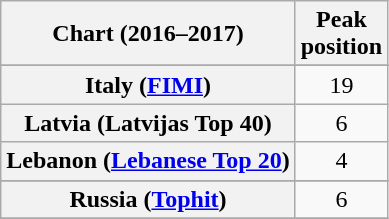<table class="wikitable plainrowheaders sortable" style="text-align:center;">
<tr>
<th scope="col">Chart (2016–2017)</th>
<th scope="col">Peak<br>position</th>
</tr>
<tr>
</tr>
<tr>
</tr>
<tr>
</tr>
<tr>
</tr>
<tr>
</tr>
<tr>
</tr>
<tr>
</tr>
<tr>
</tr>
<tr>
</tr>
<tr>
</tr>
<tr>
</tr>
<tr>
</tr>
<tr>
</tr>
<tr>
<th scope="row">Italy (<a href='#'>FIMI</a>)</th>
<td>19</td>
</tr>
<tr>
<th scope="row">Latvia (Latvijas Top 40)</th>
<td>6</td>
</tr>
<tr>
<th scope="row">Lebanon (<a href='#'>Lebanese Top 20</a>) </th>
<td>4</td>
</tr>
<tr>
</tr>
<tr>
</tr>
<tr>
</tr>
<tr>
</tr>
<tr>
</tr>
<tr>
</tr>
<tr>
<th scope="row">Russia (<a href='#'>Tophit</a>)</th>
<td>6</td>
</tr>
<tr>
</tr>
<tr>
</tr>
<tr>
</tr>
<tr>
</tr>
<tr>
</tr>
<tr>
</tr>
<tr>
</tr>
<tr>
</tr>
<tr>
</tr>
<tr>
</tr>
<tr>
</tr>
<tr>
</tr>
</table>
